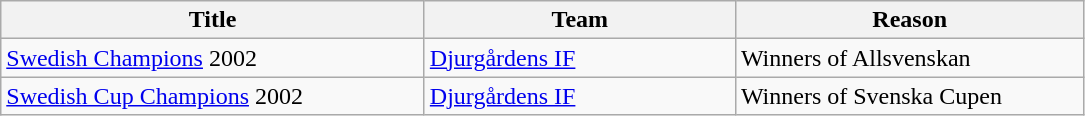<table class="wikitable" style="text-align: left;">
<tr>
<th style="width: 275px;">Title</th>
<th style="width: 200px;">Team</th>
<th style="width: 225px;">Reason</th>
</tr>
<tr>
<td><a href='#'>Swedish Champions</a> 2002</td>
<td><a href='#'>Djurgårdens IF</a></td>
<td>Winners of Allsvenskan</td>
</tr>
<tr>
<td><a href='#'>Swedish Cup Champions</a> 2002</td>
<td><a href='#'>Djurgårdens IF</a></td>
<td>Winners of Svenska Cupen</td>
</tr>
</table>
